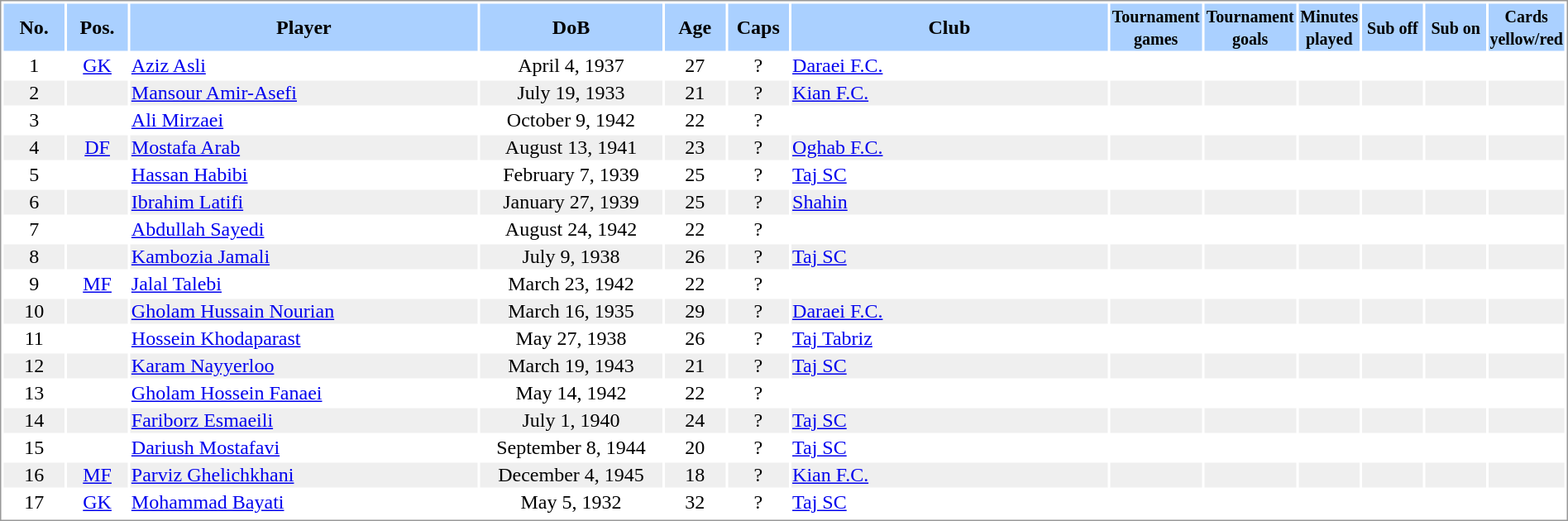<table border="0" width="100%" style="border: 1px solid #999; background-color:#FFFFFF; text-align:center">
<tr align="center" bgcolor="#AAD0FF">
<th width=4%>No.</th>
<th width=4%>Pos.</th>
<th width=23%>Player</th>
<th width=12%>DoB</th>
<th width=4%>Age</th>
<th width=4%>Caps</th>
<th width=21%>Club</th>
<th width=6%><small>Tournament<br>games</small></th>
<th width=6%><small>Tournament<br>goals</small></th>
<th width=4%><small>Minutes<br>played</small></th>
<th width=4%><small>Sub off</small></th>
<th width=4%><small>Sub on</small></th>
<th width=4%><small>Cards<br>yellow/red</small></th>
</tr>
<tr>
<td>1</td>
<td><a href='#'>GK</a></td>
<td align="left"><a href='#'>Aziz Asli</a></td>
<td>April 4, 1937</td>
<td>27</td>
<td>?</td>
<td align="left"> <a href='#'>Daraei F.C.</a></td>
<td></td>
<td></td>
<td></td>
<td></td>
<td></td>
<td></td>
</tr>
<tr bgcolor="#EFEFEF">
<td>2</td>
<td></td>
<td align="left"><a href='#'>Mansour Amir-Asefi</a></td>
<td>July 19, 1933</td>
<td>21</td>
<td>?</td>
<td align="left"> <a href='#'>Kian F.C.</a></td>
<td></td>
<td></td>
<td></td>
<td></td>
<td></td>
<td></td>
</tr>
<tr>
<td>3</td>
<td></td>
<td align="left"><a href='#'>Ali Mirzaei</a></td>
<td>October 9, 1942</td>
<td>22</td>
<td>?</td>
<td align="left"></td>
<td></td>
<td></td>
<td></td>
<td></td>
<td></td>
<td></td>
</tr>
<tr bgcolor="#EFEFEF">
<td>4</td>
<td><a href='#'>DF</a></td>
<td align="left"><a href='#'>Mostafa Arab</a></td>
<td>August 13, 1941</td>
<td>23</td>
<td>?</td>
<td align="left"> <a href='#'>Oghab F.C.</a></td>
<td></td>
<td></td>
<td></td>
<td></td>
<td></td>
<td></td>
</tr>
<tr>
<td>5</td>
<td></td>
<td align="left"><a href='#'>Hassan Habibi</a></td>
<td>February 7, 1939</td>
<td>25</td>
<td>?</td>
<td align="left"> <a href='#'>Taj SC</a></td>
<td></td>
<td></td>
<td></td>
<td></td>
<td></td>
<td></td>
</tr>
<tr bgcolor="#EFEFEF">
<td>6</td>
<td></td>
<td align="left"><a href='#'>Ibrahim Latifi</a></td>
<td>January 27, 1939</td>
<td>25</td>
<td>?</td>
<td align="left"> <a href='#'>Shahin</a></td>
<td></td>
<td></td>
<td></td>
<td></td>
<td></td>
<td></td>
</tr>
<tr>
<td>7</td>
<td></td>
<td align="left"><a href='#'>Abdullah Sayedi</a></td>
<td>August 24, 1942</td>
<td>22</td>
<td>?</td>
<td align="left"></td>
<td></td>
<td></td>
<td></td>
<td></td>
<td></td>
<td></td>
</tr>
<tr bgcolor="#EFEFEF">
<td>8</td>
<td></td>
<td align="left"><a href='#'>Kambozia Jamali</a></td>
<td>July 9, 1938</td>
<td>26</td>
<td>?</td>
<td align="left"> <a href='#'>Taj SC</a></td>
<td></td>
<td></td>
<td></td>
<td></td>
<td></td>
<td></td>
</tr>
<tr>
<td>9</td>
<td><a href='#'>MF</a></td>
<td align="left"><a href='#'>Jalal Talebi</a></td>
<td>March 23, 1942</td>
<td>22</td>
<td>?</td>
<td align="left"></td>
<td></td>
<td></td>
<td></td>
<td></td>
<td></td>
<td></td>
</tr>
<tr bgcolor="#EFEFEF">
<td>10</td>
<td></td>
<td align="left"><a href='#'>Gholam Hussain Nourian</a></td>
<td>March 16, 1935</td>
<td>29</td>
<td>?</td>
<td align="left"> <a href='#'>Daraei F.C.</a></td>
<td></td>
<td></td>
<td></td>
<td></td>
<td></td>
<td></td>
</tr>
<tr>
<td>11</td>
<td></td>
<td align="left"><a href='#'>Hossein Khodaparast</a></td>
<td>May 27, 1938</td>
<td>26</td>
<td>?</td>
<td align="left"> <a href='#'>Taj Tabriz</a></td>
<td></td>
<td></td>
<td></td>
<td></td>
<td></td>
<td></td>
</tr>
<tr bgcolor="#EFEFEF">
<td>12</td>
<td></td>
<td align="left"><a href='#'>Karam Nayyerloo</a></td>
<td>March 19, 1943</td>
<td>21</td>
<td>?</td>
<td align="left"> <a href='#'>Taj SC</a></td>
<td></td>
<td></td>
<td></td>
<td></td>
<td></td>
<td></td>
</tr>
<tr>
<td>13</td>
<td></td>
<td align="left"><a href='#'>Gholam Hossein Fanaei</a></td>
<td>May 14, 1942</td>
<td>22</td>
<td>?</td>
<td align="left"></td>
<td></td>
<td></td>
<td></td>
<td></td>
<td></td>
<td></td>
</tr>
<tr bgcolor="#EFEFEF">
<td>14</td>
<td></td>
<td align="left"><a href='#'>Fariborz Esmaeili</a></td>
<td>July 1, 1940</td>
<td>24</td>
<td>?</td>
<td align="left"> <a href='#'>Taj SC</a></td>
<td></td>
<td></td>
<td></td>
<td></td>
<td></td>
<td></td>
</tr>
<tr>
<td>15</td>
<td></td>
<td align="left"><a href='#'>Dariush Mostafavi</a></td>
<td>September 8, 1944</td>
<td>20</td>
<td>?</td>
<td align="left"> <a href='#'>Taj SC</a></td>
<td></td>
<td></td>
<td></td>
<td></td>
<td></td>
<td></td>
</tr>
<tr bgcolor="#EFEFEF">
<td>16</td>
<td><a href='#'>MF</a></td>
<td align="left"><a href='#'>Parviz Ghelichkhani</a></td>
<td>December 4, 1945</td>
<td>18</td>
<td>?</td>
<td align="left"> <a href='#'>Kian F.C.</a></td>
<td></td>
<td></td>
<td></td>
<td></td>
<td></td>
<td></td>
</tr>
<tr>
<td>17</td>
<td><a href='#'>GK</a></td>
<td align="left"><a href='#'>Mohammad Bayati</a></td>
<td>May 5, 1932</td>
<td>32</td>
<td>?</td>
<td align="left"> <a href='#'>Taj SC</a></td>
<td></td>
<td></td>
<td></td>
<td></td>
<td></td>
<td></td>
</tr>
<tr>
</tr>
</table>
